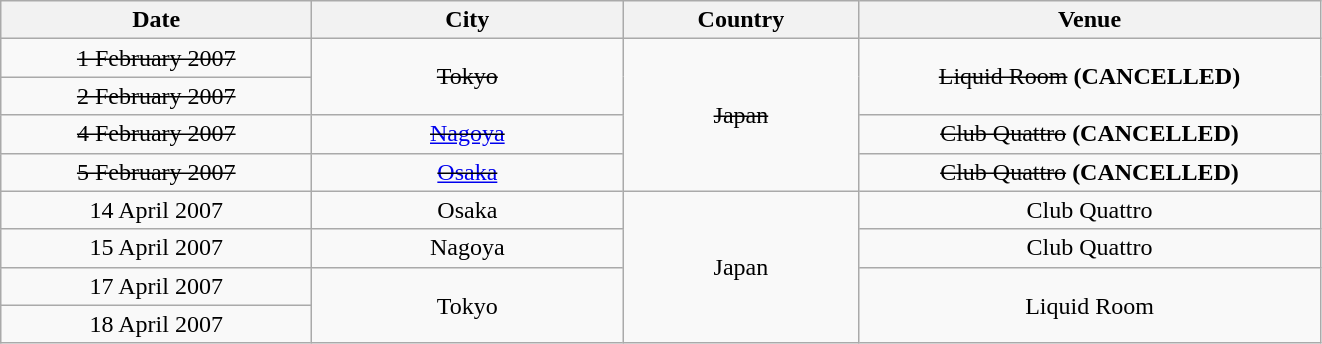<table class="wikitable" style="text-align:center;">
<tr>
<th width="200">Date</th>
<th width="200">City</th>
<th width="150">Country</th>
<th width="300">Venue</th>
</tr>
<tr>
<td><s>1 February 2007</s></td>
<td rowspan="2"><s>Tokyo</s></td>
<td rowspan="4"><s>Japan</s></td>
<td rowspan="2"><s>Liquid Room</s> <strong><span>(CANCELLED)</span></strong></td>
</tr>
<tr>
<td><s>2 February 2007</s></td>
</tr>
<tr>
<td><s>4 February 2007</s></td>
<td><s><a href='#'>Nagoya</a></s></td>
<td><s>Club Quattro</s> <strong><span>(CANCELLED)</span></strong></td>
</tr>
<tr>
<td><s>5 February 2007</s></td>
<td><s><a href='#'>Osaka</a></s></td>
<td><s>Club Quattro</s> <strong><span>(CANCELLED)</span></strong></td>
</tr>
<tr>
<td>14 April 2007</td>
<td>Osaka</td>
<td rowspan="4">Japan</td>
<td>Club Quattro</td>
</tr>
<tr>
<td>15 April 2007</td>
<td>Nagoya</td>
<td>Club Quattro</td>
</tr>
<tr>
<td>17 April 2007</td>
<td rowspan="2">Tokyo</td>
<td rowspan="2">Liquid Room</td>
</tr>
<tr>
<td>18 April 2007</td>
</tr>
</table>
